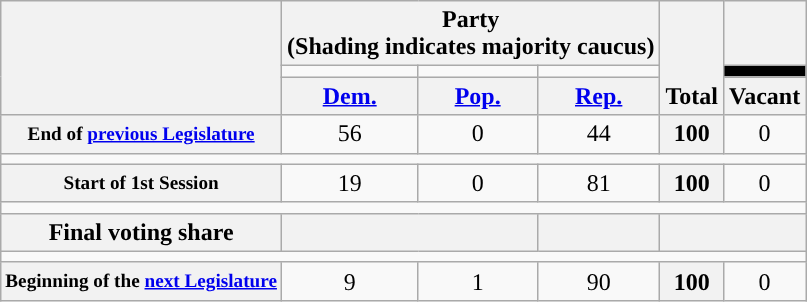<table class=wikitable style="text-align:center">
<tr style="vertical-align:bottom;">
<th rowspan=3></th>
<th colspan=3>Party <div>(Shading indicates majority caucus)</div></th>
<th rowspan=3>Total</th>
<th></th>
</tr>
<tr style="height:5px">
<td style="background-color:"></td>
<td style="background-color:"></td>
<td style="background-color:"></td>
<td style="background:black;"></td>
</tr>
<tr>
<th><a href='#'>Dem.</a></th>
<th><a href='#'>Pop.</a></th>
<th><a href='#'>Rep.</a></th>
<th>Vacant</th>
</tr>
<tr>
<th style="font-size:80%;">End of <a href='#'>previous Legislature</a></th>
<td>56</td>
<td>0</td>
<td>44</td>
<th>100</th>
<td>0</td>
</tr>
<tr>
<td colspan=6></td>
</tr>
<tr>
<th style="font-size:80%;">Start of 1st Session</th>
<td>19</td>
<td>0</td>
<td>81</td>
<th>100</th>
<td>0</td>
</tr>
<tr>
<td colspan=6></td>
</tr>
<tr>
<th>Final voting share</th>
<th colspan=2></th>
<th></th>
<th colspan=2></th>
</tr>
<tr>
<td colspan=7></td>
</tr>
<tr>
<th style="font-size:80%;">Beginning of the <a href='#'>next Legislature</a></th>
<td>9</td>
<td>1</td>
<td>90</td>
<th>100</th>
<td>0</td>
</tr>
</table>
